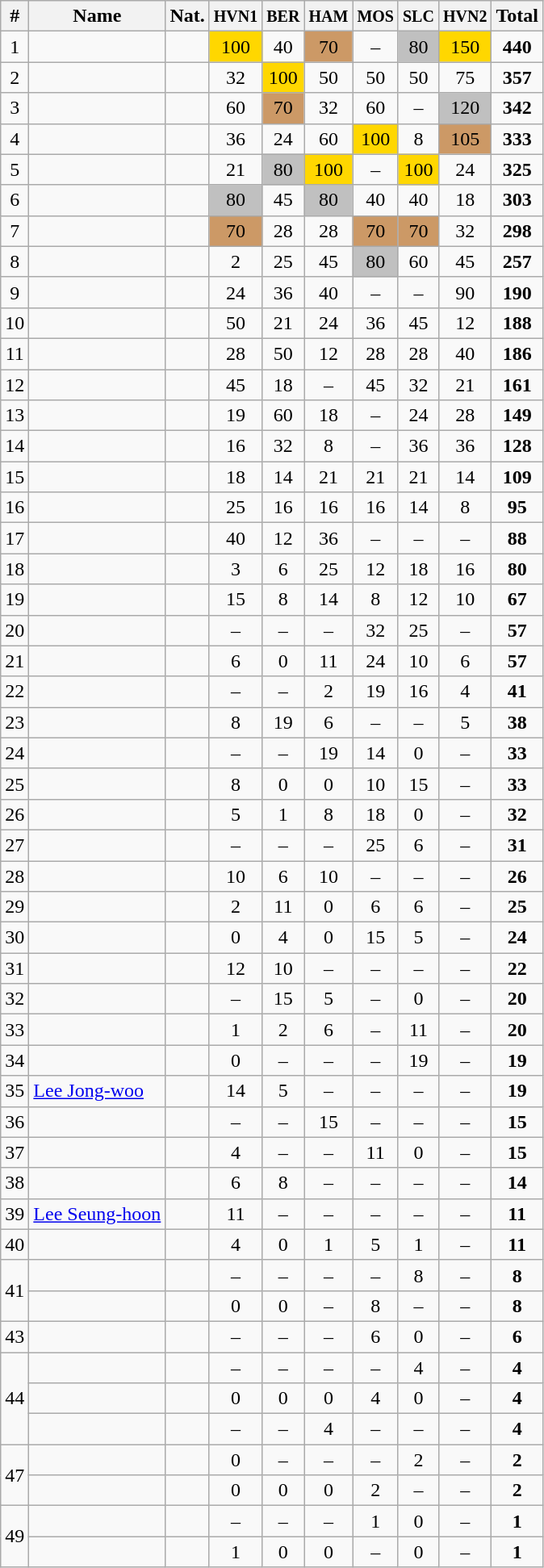<table class="wikitable sortable" style="text-align:center;">
<tr>
<th>#</th>
<th>Name</th>
<th>Nat.</th>
<th><small>HVN1</small></th>
<th><small>BER</small></th>
<th><small>HAM</small></th>
<th><small>MOS</small></th>
<th><small>SLC</small></th>
<th><small>HVN2</small></th>
<th>Total</th>
</tr>
<tr>
<td>1</td>
<td align=left></td>
<td></td>
<td bgcolor="gold">100</td>
<td>40</td>
<td bgcolor=CC9966>70</td>
<td>–</td>
<td bgcolor="silver">80</td>
<td bgcolor="gold">150</td>
<td><strong>440</strong></td>
</tr>
<tr>
<td>2</td>
<td align=left></td>
<td></td>
<td>32</td>
<td bgcolor="gold">100</td>
<td>50</td>
<td>50</td>
<td>50</td>
<td>75</td>
<td><strong>357</strong></td>
</tr>
<tr>
<td>3</td>
<td align=left></td>
<td></td>
<td>60</td>
<td bgcolor=CC9966>70</td>
<td>32</td>
<td>60</td>
<td>–</td>
<td bgcolor="silver">120</td>
<td><strong>342</strong></td>
</tr>
<tr>
<td>4</td>
<td align=left></td>
<td></td>
<td>36</td>
<td>24</td>
<td>60</td>
<td bgcolor="gold">100</td>
<td>8</td>
<td bgcolor=CC9966>105</td>
<td><strong>333</strong></td>
</tr>
<tr>
<td>5</td>
<td align=left></td>
<td></td>
<td>21</td>
<td bgcolor="silver">80</td>
<td bgcolor="gold">100</td>
<td>–</td>
<td bgcolor="gold">100</td>
<td>24</td>
<td><strong>325</strong></td>
</tr>
<tr>
<td>6</td>
<td align=left></td>
<td></td>
<td bgcolor="silver">80</td>
<td>45</td>
<td bgcolor="silver">80</td>
<td>40</td>
<td>40</td>
<td>18</td>
<td><strong>303</strong></td>
</tr>
<tr>
<td>7</td>
<td align=left></td>
<td></td>
<td bgcolor=CC9966>70</td>
<td>28</td>
<td>28</td>
<td bgcolor=CC9966>70</td>
<td bgcolor=CC9966>70</td>
<td>32</td>
<td><strong>298</strong></td>
</tr>
<tr>
<td>8</td>
<td align=left></td>
<td></td>
<td>2</td>
<td>25</td>
<td>45</td>
<td bgcolor="silver">80</td>
<td>60</td>
<td>45</td>
<td><strong>257</strong></td>
</tr>
<tr>
<td>9</td>
<td align=left></td>
<td></td>
<td>24</td>
<td>36</td>
<td>40</td>
<td>–</td>
<td>–</td>
<td>90</td>
<td><strong>190</strong></td>
</tr>
<tr>
<td>10</td>
<td align=left></td>
<td></td>
<td>50</td>
<td>21</td>
<td>24</td>
<td>36</td>
<td>45</td>
<td>12</td>
<td><strong>188</strong></td>
</tr>
<tr>
<td>11</td>
<td align=left></td>
<td></td>
<td>28</td>
<td>50</td>
<td>12</td>
<td>28</td>
<td>28</td>
<td>40</td>
<td><strong>186</strong></td>
</tr>
<tr>
<td>12</td>
<td align=left></td>
<td></td>
<td>45</td>
<td>18</td>
<td>–</td>
<td>45</td>
<td>32</td>
<td>21</td>
<td><strong>161</strong></td>
</tr>
<tr>
<td>13</td>
<td align=left></td>
<td></td>
<td>19</td>
<td>60</td>
<td>18</td>
<td>–</td>
<td>24</td>
<td>28</td>
<td><strong>149</strong></td>
</tr>
<tr>
<td>14</td>
<td align=left></td>
<td></td>
<td>16</td>
<td>32</td>
<td>8</td>
<td>–</td>
<td>36</td>
<td>36</td>
<td><strong>128</strong></td>
</tr>
<tr>
<td>15</td>
<td align=left></td>
<td></td>
<td>18</td>
<td>14</td>
<td>21</td>
<td>21</td>
<td>21</td>
<td>14</td>
<td><strong>109</strong></td>
</tr>
<tr>
<td>16</td>
<td align=left></td>
<td></td>
<td>25</td>
<td>16</td>
<td>16</td>
<td>16</td>
<td>14</td>
<td>8</td>
<td><strong>95</strong></td>
</tr>
<tr>
<td>17</td>
<td align=left></td>
<td></td>
<td>40</td>
<td>12</td>
<td>36</td>
<td>–</td>
<td>–</td>
<td>–</td>
<td><strong>88</strong></td>
</tr>
<tr>
<td>18</td>
<td align=left></td>
<td></td>
<td>3</td>
<td>6</td>
<td>25</td>
<td>12</td>
<td>18</td>
<td>16</td>
<td><strong>80</strong></td>
</tr>
<tr>
<td>19</td>
<td align=left></td>
<td></td>
<td>15</td>
<td>8</td>
<td>14</td>
<td>8</td>
<td>12</td>
<td>10</td>
<td><strong>67</strong></td>
</tr>
<tr>
<td>20</td>
<td align=left></td>
<td></td>
<td>–</td>
<td>–</td>
<td>–</td>
<td>32</td>
<td>25</td>
<td>–</td>
<td><strong>57</strong></td>
</tr>
<tr>
<td>21</td>
<td align=left></td>
<td></td>
<td>6</td>
<td>0</td>
<td>11</td>
<td>24</td>
<td>10</td>
<td>6</td>
<td><strong>57</strong></td>
</tr>
<tr>
<td>22</td>
<td align=left></td>
<td></td>
<td>–</td>
<td>–</td>
<td>2</td>
<td>19</td>
<td>16</td>
<td>4</td>
<td><strong>41</strong></td>
</tr>
<tr>
<td>23</td>
<td align=left></td>
<td></td>
<td>8</td>
<td>19</td>
<td>6</td>
<td>–</td>
<td>–</td>
<td>5</td>
<td><strong>38</strong></td>
</tr>
<tr>
<td>24</td>
<td align=left></td>
<td></td>
<td>–</td>
<td>–</td>
<td>19</td>
<td>14</td>
<td>0</td>
<td>–</td>
<td><strong>33</strong></td>
</tr>
<tr>
<td>25</td>
<td align=left></td>
<td></td>
<td>8</td>
<td>0</td>
<td>0</td>
<td>10</td>
<td>15</td>
<td>–</td>
<td><strong>33</strong></td>
</tr>
<tr>
<td>26</td>
<td align=left></td>
<td></td>
<td>5</td>
<td>1</td>
<td>8</td>
<td>18</td>
<td>0</td>
<td>–</td>
<td><strong>32</strong></td>
</tr>
<tr>
<td>27</td>
<td align=left></td>
<td></td>
<td>–</td>
<td>–</td>
<td>–</td>
<td>25</td>
<td>6</td>
<td>–</td>
<td><strong>31</strong></td>
</tr>
<tr>
<td>28</td>
<td align=left></td>
<td></td>
<td>10</td>
<td>6</td>
<td>10</td>
<td>–</td>
<td>–</td>
<td>–</td>
<td><strong>26</strong></td>
</tr>
<tr>
<td>29</td>
<td align=left></td>
<td></td>
<td>2</td>
<td>11</td>
<td>0</td>
<td>6</td>
<td>6</td>
<td>–</td>
<td><strong>25</strong></td>
</tr>
<tr>
<td>30</td>
<td align=left></td>
<td></td>
<td>0</td>
<td>4</td>
<td>0</td>
<td>15</td>
<td>5</td>
<td>–</td>
<td><strong>24</strong></td>
</tr>
<tr>
<td>31</td>
<td align=left></td>
<td></td>
<td>12</td>
<td>10</td>
<td>–</td>
<td>–</td>
<td>–</td>
<td>–</td>
<td><strong>22</strong></td>
</tr>
<tr>
<td>32</td>
<td align=left></td>
<td></td>
<td>–</td>
<td>15</td>
<td>5</td>
<td>–</td>
<td>0</td>
<td>–</td>
<td><strong>20</strong></td>
</tr>
<tr>
<td>33</td>
<td align=left></td>
<td></td>
<td>1</td>
<td>2</td>
<td>6</td>
<td>–</td>
<td>11</td>
<td>–</td>
<td><strong>20</strong></td>
</tr>
<tr>
<td>34</td>
<td align=left></td>
<td></td>
<td>0</td>
<td>–</td>
<td>–</td>
<td>–</td>
<td>19</td>
<td>–</td>
<td><strong>19</strong></td>
</tr>
<tr>
<td>35</td>
<td align=left><a href='#'>Lee Jong-woo</a></td>
<td></td>
<td>14</td>
<td>5</td>
<td>–</td>
<td>–</td>
<td>–</td>
<td>–</td>
<td><strong>19</strong></td>
</tr>
<tr>
<td>36</td>
<td align=left></td>
<td></td>
<td>–</td>
<td>–</td>
<td>15</td>
<td>–</td>
<td>–</td>
<td>–</td>
<td><strong>15</strong></td>
</tr>
<tr>
<td>37</td>
<td align=left></td>
<td></td>
<td>4</td>
<td>–</td>
<td>–</td>
<td>11</td>
<td>0</td>
<td>–</td>
<td><strong>15</strong></td>
</tr>
<tr>
<td>38</td>
<td align=left></td>
<td></td>
<td>6</td>
<td>8</td>
<td>–</td>
<td>–</td>
<td>–</td>
<td>–</td>
<td><strong>14</strong></td>
</tr>
<tr>
<td>39</td>
<td align=left><a href='#'>Lee Seung-hoon</a></td>
<td></td>
<td>11</td>
<td>–</td>
<td>–</td>
<td>–</td>
<td>–</td>
<td>–</td>
<td><strong>11</strong></td>
</tr>
<tr>
<td>40</td>
<td align=left></td>
<td></td>
<td>4</td>
<td>0</td>
<td>1</td>
<td>5</td>
<td>1</td>
<td>–</td>
<td><strong>11</strong></td>
</tr>
<tr>
<td rowspan=2>41</td>
<td align=left></td>
<td></td>
<td>–</td>
<td>–</td>
<td>–</td>
<td>–</td>
<td>8</td>
<td>–</td>
<td><strong>8</strong></td>
</tr>
<tr>
<td align=left></td>
<td></td>
<td>0</td>
<td>0</td>
<td>–</td>
<td>8</td>
<td>–</td>
<td>–</td>
<td><strong>8</strong></td>
</tr>
<tr>
<td>43</td>
<td align=left></td>
<td></td>
<td>–</td>
<td>–</td>
<td>–</td>
<td>6</td>
<td>0</td>
<td>–</td>
<td><strong>6</strong></td>
</tr>
<tr>
<td rowspan=3>44</td>
<td align=left></td>
<td></td>
<td>–</td>
<td>–</td>
<td>–</td>
<td>–</td>
<td>4</td>
<td>–</td>
<td><strong>4</strong></td>
</tr>
<tr>
<td align=left></td>
<td></td>
<td>0</td>
<td>0</td>
<td>0</td>
<td>4</td>
<td>0</td>
<td>–</td>
<td><strong>4</strong></td>
</tr>
<tr>
<td align=left></td>
<td></td>
<td>–</td>
<td>–</td>
<td>4</td>
<td>–</td>
<td>–</td>
<td>–</td>
<td><strong>4</strong></td>
</tr>
<tr>
<td rowspan=2>47</td>
<td align=left></td>
<td></td>
<td>0</td>
<td>–</td>
<td>–</td>
<td>–</td>
<td>2</td>
<td>–</td>
<td><strong>2</strong></td>
</tr>
<tr>
<td align=left></td>
<td></td>
<td>0</td>
<td>0</td>
<td>0</td>
<td>2</td>
<td>–</td>
<td>–</td>
<td><strong>2</strong></td>
</tr>
<tr>
<td rowspan=2>49</td>
<td align=left></td>
<td></td>
<td>–</td>
<td>–</td>
<td>–</td>
<td>1</td>
<td>0</td>
<td>–</td>
<td><strong>1</strong></td>
</tr>
<tr>
<td align=left></td>
<td></td>
<td>1</td>
<td>0</td>
<td>0</td>
<td>–</td>
<td>0</td>
<td>–</td>
<td><strong>1</strong></td>
</tr>
</table>
